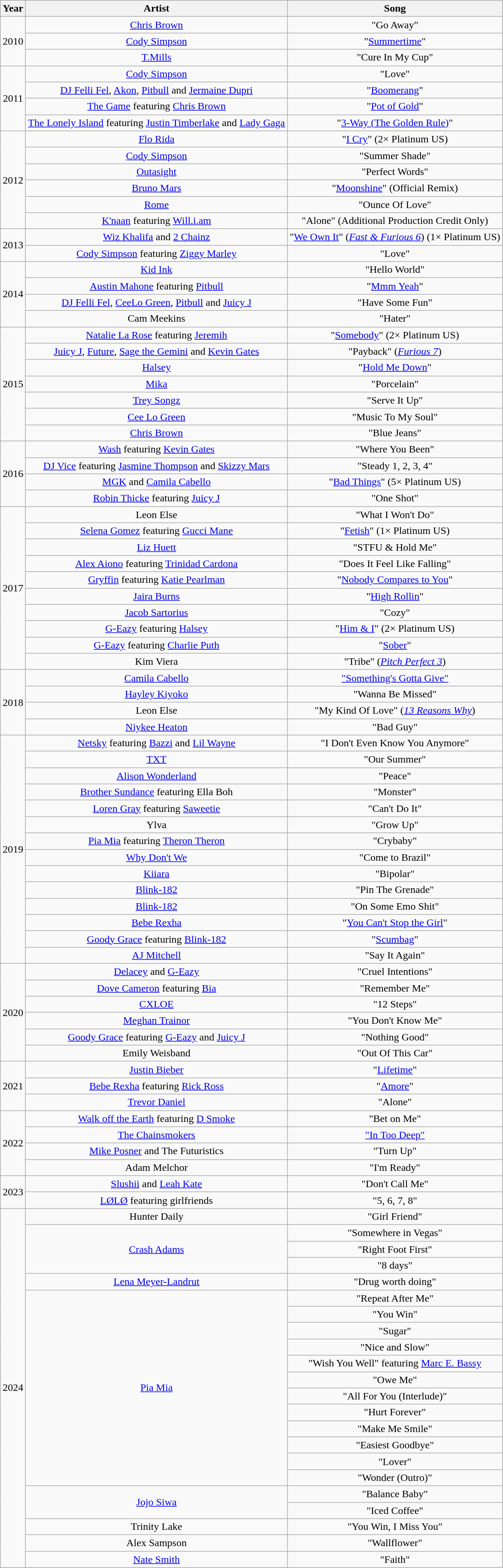<table class="wikitable plainrowheaders" style="text-align:center;">
<tr>
<th scope="col">Year</th>
<th scope="col">Artist</th>
<th scope="col">Song</th>
</tr>
<tr>
<td rowspan="3">2010</td>
<td scope="row"><a href='#'>Chris Brown</a></td>
<td>"Go Away"</td>
</tr>
<tr>
<td><a href='#'>Cody Simpson</a></td>
<td>"<a href='#'>Summertime</a>"</td>
</tr>
<tr>
<td><a href='#'>T.Mills</a></td>
<td>"Cure In My Cup"</td>
</tr>
<tr>
<td rowspan="4">2011</td>
<td><a href='#'>Cody Simpson</a></td>
<td>"Love"</td>
</tr>
<tr>
<td><a href='#'>DJ Felli Fel</a>, <a href='#'>Akon</a>, <a href='#'>Pitbull</a> and <a href='#'>Jermaine Dupri</a></td>
<td>"<a href='#'>Boomerang</a>"</td>
</tr>
<tr>
<td><a href='#'>The Game</a> featuring <a href='#'>Chris Brown</a></td>
<td>"<a href='#'>Pot of Gold</a>"</td>
</tr>
<tr>
<td><a href='#'>The Lonely Island</a> featuring <a href='#'>Justin Timberlake</a> and <a href='#'>Lady Gaga</a></td>
<td>"<a href='#'>3-Way (The Golden Rule)</a>"</td>
</tr>
<tr>
<td rowspan="6">2012</td>
<td><a href='#'>Flo Rida</a></td>
<td>"<a href='#'>I Cry</a>" (2× Platinum US)</td>
</tr>
<tr>
<td><a href='#'>Cody Simpson</a></td>
<td>"Summer Shade"</td>
</tr>
<tr>
<td><a href='#'>Outasight</a></td>
<td>"Perfect Words"</td>
</tr>
<tr>
<td><a href='#'>Bruno Mars</a></td>
<td>"<a href='#'>Moonshine</a>" (Official Remix)</td>
</tr>
<tr>
<td><a href='#'>Rome</a></td>
<td>"Ounce Of Love"</td>
</tr>
<tr>
<td><a href='#'>K'naan</a> featuring <a href='#'>Will.i.am</a></td>
<td>"Alone" (Additional Production Credit Only)</td>
</tr>
<tr>
<td rowspan="2">2013</td>
<td><a href='#'>Wiz Khalifa</a> and <a href='#'>2 Chainz</a></td>
<td>"<a href='#'>We Own It</a>" (<em><a href='#'>Fast & Furious 6</a></em>) (1× Platinum US)</td>
</tr>
<tr>
<td><a href='#'>Cody Simpson</a> featuring <a href='#'>Ziggy Marley</a></td>
<td>"Love"</td>
</tr>
<tr>
<td rowspan="4">2014</td>
<td><a href='#'>Kid Ink</a></td>
<td>"Hello World"</td>
</tr>
<tr>
<td><a href='#'>Austin Mahone</a> featuring <a href='#'>Pitbull</a></td>
<td>"<a href='#'>Mmm Yeah</a>"</td>
</tr>
<tr>
<td><a href='#'>DJ Felli Fel</a>, <a href='#'>CeeLo Green</a>, <a href='#'>Pitbull</a> and <a href='#'>Juicy J</a></td>
<td>"Have Some Fun"</td>
</tr>
<tr>
<td>Cam Meekins</td>
<td>"Hater"</td>
</tr>
<tr>
<td rowspan="7">2015</td>
<td><a href='#'>Natalie La Rose</a> featuring <a href='#'>Jeremih</a></td>
<td>"<a href='#'>Somebody</a>" (2× Platinum US)</td>
</tr>
<tr>
<td><a href='#'>Juicy J</a>, <a href='#'>Future</a>, <a href='#'>Sage the Gemini</a> and <a href='#'>Kevin Gates</a></td>
<td>"Payback" (<em><a href='#'>Furious 7</a></em>)</td>
</tr>
<tr>
<td><a href='#'>Halsey</a></td>
<td>"<a href='#'>Hold Me Down</a>"</td>
</tr>
<tr>
<td><a href='#'>Mika</a></td>
<td>"Porcelain"</td>
</tr>
<tr>
<td><a href='#'>Trey Songz</a></td>
<td>"Serve It Up"</td>
</tr>
<tr>
<td><a href='#'>Cee Lo Green</a></td>
<td>"Music To My Soul"</td>
</tr>
<tr>
<td><a href='#'>Chris Brown</a></td>
<td>"Blue Jeans"</td>
</tr>
<tr>
<td rowspan="4">2016</td>
<td><a href='#'>Wash</a> featuring <a href='#'>Kevin Gates</a></td>
<td>"Where You Been"</td>
</tr>
<tr>
<td><a href='#'>DJ Vice</a> featuring <a href='#'>Jasmine Thompson</a> and <a href='#'>Skizzy Mars</a></td>
<td>"Steady 1, 2, 3, 4"</td>
</tr>
<tr>
<td><a href='#'>MGK</a> and <a href='#'>Camila Cabello</a></td>
<td>"<a href='#'>Bad Things</a>" (5× Platinum US)</td>
</tr>
<tr>
<td><a href='#'>Robin Thicke</a> featuring <a href='#'>Juicy J</a></td>
<td>"One Shot"</td>
</tr>
<tr>
<td rowspan="10">2017</td>
<td>Leon Else</td>
<td>"What I Won't Do"</td>
</tr>
<tr>
<td><a href='#'>Selena Gomez</a> featuring <a href='#'>Gucci Mane</a></td>
<td>"<a href='#'>Fetish</a>" (1× Platinum US)</td>
</tr>
<tr>
<td><a href='#'>Liz Huett</a></td>
<td>"STFU & Hold Me"</td>
</tr>
<tr>
<td><a href='#'>Alex Aiono</a> featuring <a href='#'>Trinidad Cardona</a></td>
<td>"Does It Feel Like Falling"</td>
</tr>
<tr>
<td><a href='#'>Gryffin</a> featuring <a href='#'>Katie Pearlman</a></td>
<td>"<a href='#'>Nobody Compares to You</a>"</td>
</tr>
<tr>
<td><a href='#'>Jaira Burns</a></td>
<td>"<a href='#'>High Rollin</a>"</td>
</tr>
<tr>
<td><a href='#'>Jacob Sartorius</a></td>
<td>"Cozy"</td>
</tr>
<tr>
<td><a href='#'>G-Eazy</a> featuring <a href='#'>Halsey</a></td>
<td>"<a href='#'>Him & I</a>" (2× Platinum US)</td>
</tr>
<tr>
<td><a href='#'>G-Eazy</a> featuring <a href='#'>Charlie Puth</a></td>
<td>"<a href='#'>Sober</a>"</td>
</tr>
<tr>
<td>Kim Viera</td>
<td>"Tribe" (<em><a href='#'>Pitch Perfect 3</a></em>)</td>
</tr>
<tr>
<td rowspan="4">2018</td>
<td><a href='#'>Camila Cabello</a></td>
<td><a href='#'>"Something's Gotta Give"</a></td>
</tr>
<tr>
<td><a href='#'>Hayley Kiyoko</a></td>
<td>"Wanna Be Missed"</td>
</tr>
<tr>
<td>Leon Else</td>
<td>"My Kind Of Love" (<em><a href='#'>13 Reasons Why</a></em>)</td>
</tr>
<tr>
<td><a href='#'>Niykee Heaton</a></td>
<td>"Bad Guy"</td>
</tr>
<tr>
<td rowspan="14">2019</td>
<td><a href='#'>Netsky</a> featuring <a href='#'>Bazzi</a> and <a href='#'>Lil Wayne</a></td>
<td>"I Don't Even Know You Anymore"</td>
</tr>
<tr>
<td><a href='#'>TXT</a></td>
<td>"Our Summer"</td>
</tr>
<tr>
<td><a href='#'>Alison Wonderland</a></td>
<td>"Peace"</td>
</tr>
<tr>
<td><a href='#'>Brother Sundance</a> featuring Ella Boh</td>
<td>"Monster"</td>
</tr>
<tr>
<td><a href='#'>Loren Gray</a> featuring <a href='#'>Saweetie</a></td>
<td>"Can't Do It"</td>
</tr>
<tr>
<td>Ylva</td>
<td>"Grow Up"</td>
</tr>
<tr>
<td><a href='#'>Pia Mia</a> featuring <a href='#'>Theron Theron</a></td>
<td>"Crybaby"</td>
</tr>
<tr>
<td><a href='#'>Why Don't We</a></td>
<td>"Come to Brazil"</td>
</tr>
<tr>
<td><a href='#'>Kiiara</a></td>
<td>"Bipolar"</td>
</tr>
<tr>
<td><a href='#'>Blink-182</a></td>
<td>"Pin The Grenade"</td>
</tr>
<tr>
<td><a href='#'>Blink-182</a></td>
<td>"On Some Emo Shit"</td>
</tr>
<tr>
<td><a href='#'>Bebe Rexha</a></td>
<td>"<a href='#'>You Can't Stop the Girl</a>"</td>
</tr>
<tr>
<td><a href='#'>Goody Grace</a> featuring <a href='#'>Blink-182</a></td>
<td>"<a href='#'>Scumbag</a>"</td>
</tr>
<tr>
<td><a href='#'>AJ Mitchell</a></td>
<td>"Say It Again"</td>
</tr>
<tr>
<td rowspan="6">2020</td>
<td><a href='#'>Delacey</a> and <a href='#'>G-Eazy</a></td>
<td>"Cruel Intentions"</td>
</tr>
<tr>
<td><a href='#'>Dove Cameron</a> featuring <a href='#'>Bia</a></td>
<td>"Remember Me"</td>
</tr>
<tr>
<td><a href='#'>CXLOE</a></td>
<td>"12 Steps"</td>
</tr>
<tr>
<td><a href='#'>Meghan Trainor</a></td>
<td>"You Don't Know Me"</td>
</tr>
<tr>
<td><a href='#'>Goody Grace</a> featuring <a href='#'>G-Eazy</a> and <a href='#'>Juicy J</a></td>
<td>"Nothing Good"</td>
</tr>
<tr>
<td>Emily Weisband</td>
<td>"Out Of This Car"</td>
</tr>
<tr>
<td rowspan="3">2021</td>
<td><a href='#'>Justin Bieber</a></td>
<td>"<a href='#'>Lifetime</a>"</td>
</tr>
<tr>
<td><a href='#'>Bebe Rexha</a> featuring <a href='#'>Rick Ross</a></td>
<td>"<a href='#'>Amore</a>"</td>
</tr>
<tr>
<td><a href='#'>Trevor Daniel</a></td>
<td>"Alone"</td>
</tr>
<tr>
<td rowspan="4">2022</td>
<td><a href='#'>Walk off the Earth</a> featuring <a href='#'>D Smoke</a></td>
<td>"Bet on Me"</td>
</tr>
<tr>
<td><a href='#'>The Chainsmokers</a></td>
<td><a href='#'>"In Too Deep"</a></td>
</tr>
<tr>
<td><a href='#'>Mike Posner</a> and The Futuristics</td>
<td>"Turn Up"</td>
</tr>
<tr>
<td>Adam Melchor</td>
<td>"I'm Ready"</td>
</tr>
<tr>
<td rowspan="2">2023</td>
<td><a href='#'>Slushii</a> and <a href='#'>Leah Kate</a></td>
<td>"Don't Call Me"</td>
</tr>
<tr>
<td><a href='#'>LØLØ</a> featuring girlfriends</td>
<td>"5, 6, 7, 8"</td>
</tr>
<tr>
<td rowspan="22">2024</td>
<td>Hunter Daily</td>
<td>"Girl Friend"</td>
</tr>
<tr>
<td rowspan="3"><a href='#'>Crash Adams</a></td>
<td>"Somewhere in Vegas"</td>
</tr>
<tr>
<td>"Right Foot First"</td>
</tr>
<tr>
<td>"8 days"</td>
</tr>
<tr>
<td><a href='#'>Lena Meyer-Landrut</a></td>
<td>"Drug worth doing"</td>
</tr>
<tr>
<td rowspan="12"><a href='#'>Pia Mia</a></td>
<td>"Repeat After Me"</td>
</tr>
<tr>
<td>"You Win"</td>
</tr>
<tr>
<td>"Sugar"</td>
</tr>
<tr>
<td>"Nice and Slow"</td>
</tr>
<tr>
<td>"Wish You Well" featuring <a href='#'>Marc E. Bassy</a></td>
</tr>
<tr>
<td>"Owe Me"</td>
</tr>
<tr>
<td>"All For You (Interlude)"</td>
</tr>
<tr>
<td>"Hurt Forever"</td>
</tr>
<tr>
<td>"Make Me Smile"</td>
</tr>
<tr>
<td>"Easiest Goodbye"</td>
</tr>
<tr>
<td>"Lover"</td>
</tr>
<tr>
<td>"Wonder (Outro)"</td>
</tr>
<tr>
<td rowspan="2"><a href='#'>Jojo Siwa</a></td>
<td>"Balance Baby"</td>
</tr>
<tr>
<td>"Iced Coffee"</td>
</tr>
<tr>
<td>Trinity Lake</td>
<td>"You Win, I Miss You"</td>
</tr>
<tr>
<td>Alex Sampson</td>
<td>"Wallflower"</td>
</tr>
<tr>
<td><a href='#'>Nate Smith</a></td>
<td>"Faith"</td>
</tr>
</table>
